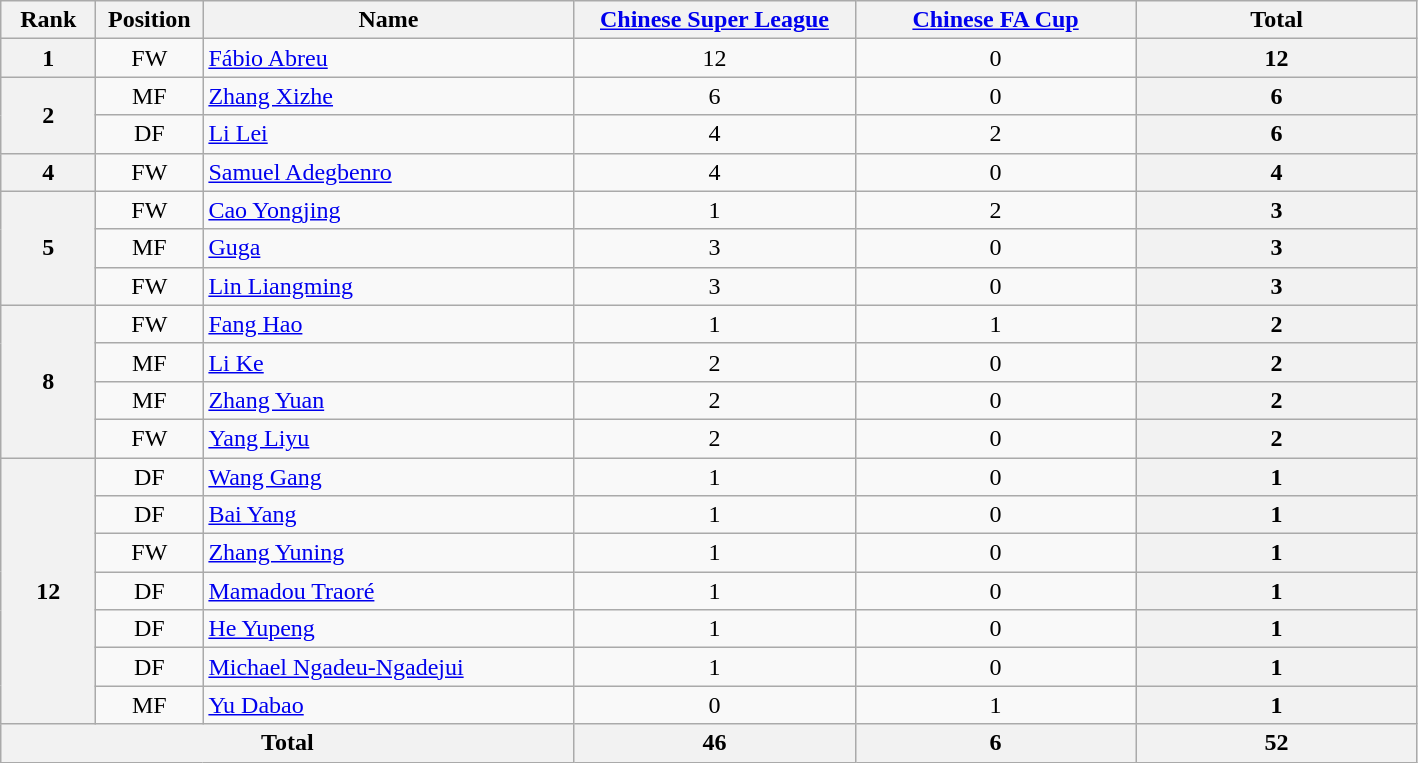<table class="wikitable" style="text-align: center;">
<tr>
<th style="width:56px;">Rank</th>
<th style="width:64px;">Position</th>
<th style="width:240px;">Name</th>
<th style="width:180px;"><a href='#'>Chinese Super League</a></th>
<th style="width:180px;"><a href='#'>Chinese FA Cup</a></th>
<th style="width:180px;"><strong>Total</strong></th>
</tr>
<tr>
<th>1</th>
<td>FW</td>
<td style="text-align: left;"> <a href='#'>Fábio Abreu</a></td>
<td>12</td>
<td>0</td>
<th>12</th>
</tr>
<tr>
<th rowspan="2">2</th>
<td>MF</td>
<td style="text-align: left;"> <a href='#'>Zhang Xizhe</a></td>
<td>6</td>
<td>0</td>
<th>6</th>
</tr>
<tr>
<td>DF</td>
<td style="text-align: left;"> <a href='#'>Li Lei</a></td>
<td>4</td>
<td>2</td>
<th>6</th>
</tr>
<tr>
<th>4</th>
<td>FW</td>
<td style="text-align: left;"> <a href='#'>Samuel Adegbenro</a></td>
<td>4</td>
<td>0</td>
<th>4</th>
</tr>
<tr>
<th rowspan="3">5</th>
<td>FW</td>
<td style="text-align: left;"> <a href='#'>Cao Yongjing</a></td>
<td>1</td>
<td>2</td>
<th>3</th>
</tr>
<tr>
<td>MF</td>
<td style="text-align: left;"> <a href='#'>Guga</a></td>
<td>3</td>
<td>0</td>
<th>3</th>
</tr>
<tr>
<td>FW</td>
<td style="text-align: left;"> <a href='#'>Lin Liangming</a></td>
<td>3</td>
<td>0</td>
<th>3</th>
</tr>
<tr>
<th rowspan="4">8</th>
<td>FW</td>
<td style="text-align: left;"> <a href='#'>Fang Hao</a></td>
<td>1</td>
<td>1</td>
<th>2</th>
</tr>
<tr>
<td>MF</td>
<td style="text-align: left;"> <a href='#'>Li Ke</a></td>
<td>2</td>
<td>0</td>
<th>2</th>
</tr>
<tr>
<td>MF</td>
<td style="text-align: left;"> <a href='#'>Zhang Yuan</a></td>
<td>2</td>
<td>0</td>
<th>2</th>
</tr>
<tr>
<td>FW</td>
<td style="text-align: left;"> <a href='#'>Yang Liyu</a></td>
<td>2</td>
<td>0</td>
<th>2</th>
</tr>
<tr>
<th rowspan="7">12</th>
<td>DF</td>
<td style="text-align: left;"> <a href='#'>Wang Gang</a></td>
<td>1</td>
<td>0</td>
<th>1</th>
</tr>
<tr>
<td>DF</td>
<td style="text-align: left;"> <a href='#'>Bai Yang</a></td>
<td>1</td>
<td>0</td>
<th>1</th>
</tr>
<tr>
<td>FW</td>
<td style="text-align: left;"> <a href='#'>Zhang Yuning</a></td>
<td>1</td>
<td>0</td>
<th>1</th>
</tr>
<tr>
<td>DF</td>
<td style="text-align: left;"> <a href='#'>Mamadou Traoré</a></td>
<td>1</td>
<td>0</td>
<th>1</th>
</tr>
<tr>
<td>DF</td>
<td style="text-align: left;"> <a href='#'>He Yupeng</a></td>
<td>1</td>
<td>0</td>
<th>1</th>
</tr>
<tr>
<td>DF</td>
<td style="text-align: left;"> <a href='#'>Michael Ngadeu-Ngadejui</a></td>
<td>1</td>
<td>0</td>
<th>1</th>
</tr>
<tr>
<td>MF</td>
<td style="text-align: left;"> <a href='#'>Yu Dabao</a></td>
<td>0</td>
<td>1</td>
<th>1</th>
</tr>
<tr>
<th colspan="3"><strong>Total</strong></th>
<th>46</th>
<th>6</th>
<th>52</th>
</tr>
</table>
